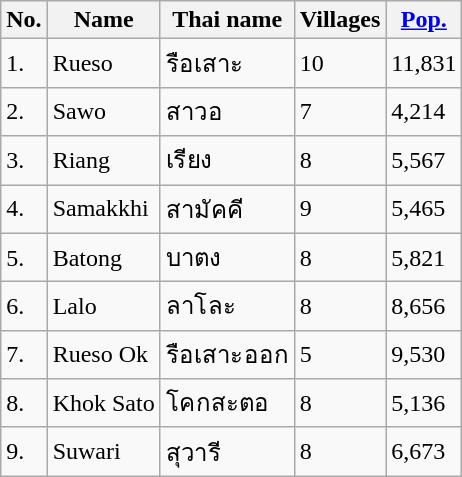<table class="wikitable">
<tr>
<th>No.</th>
<th>Name</th>
<th>Thai name</th>
<th>Villages</th>
<th><a href='#'>Pop.</a></th>
</tr>
<tr>
<td>1.</td>
<td>Rueso</td>
<td>รือเสาะ</td>
<td>10</td>
<td>11,831</td>
</tr>
<tr>
<td>2.</td>
<td>Sawo</td>
<td>สาวอ</td>
<td>7</td>
<td>4,214</td>
</tr>
<tr>
<td>3.</td>
<td>Riang</td>
<td>เรียง</td>
<td>8</td>
<td>5,567</td>
</tr>
<tr>
<td>4.</td>
<td>Samakkhi</td>
<td>สามัคคี</td>
<td>9</td>
<td>5,465</td>
</tr>
<tr>
<td>5.</td>
<td>Batong</td>
<td>บาตง</td>
<td>8</td>
<td>5,821</td>
</tr>
<tr>
<td>6.</td>
<td>Lalo</td>
<td>ลาโละ</td>
<td>8</td>
<td>8,656</td>
</tr>
<tr>
<td>7.</td>
<td>Rueso Ok</td>
<td>รือเสาะออก</td>
<td>5</td>
<td>9,530</td>
</tr>
<tr>
<td>8.</td>
<td>Khok Sato</td>
<td>โคกสะตอ</td>
<td>8</td>
<td>5,136</td>
</tr>
<tr>
<td>9.</td>
<td>Suwari</td>
<td>สุวารี</td>
<td>8</td>
<td>6,673</td>
</tr>
</table>
